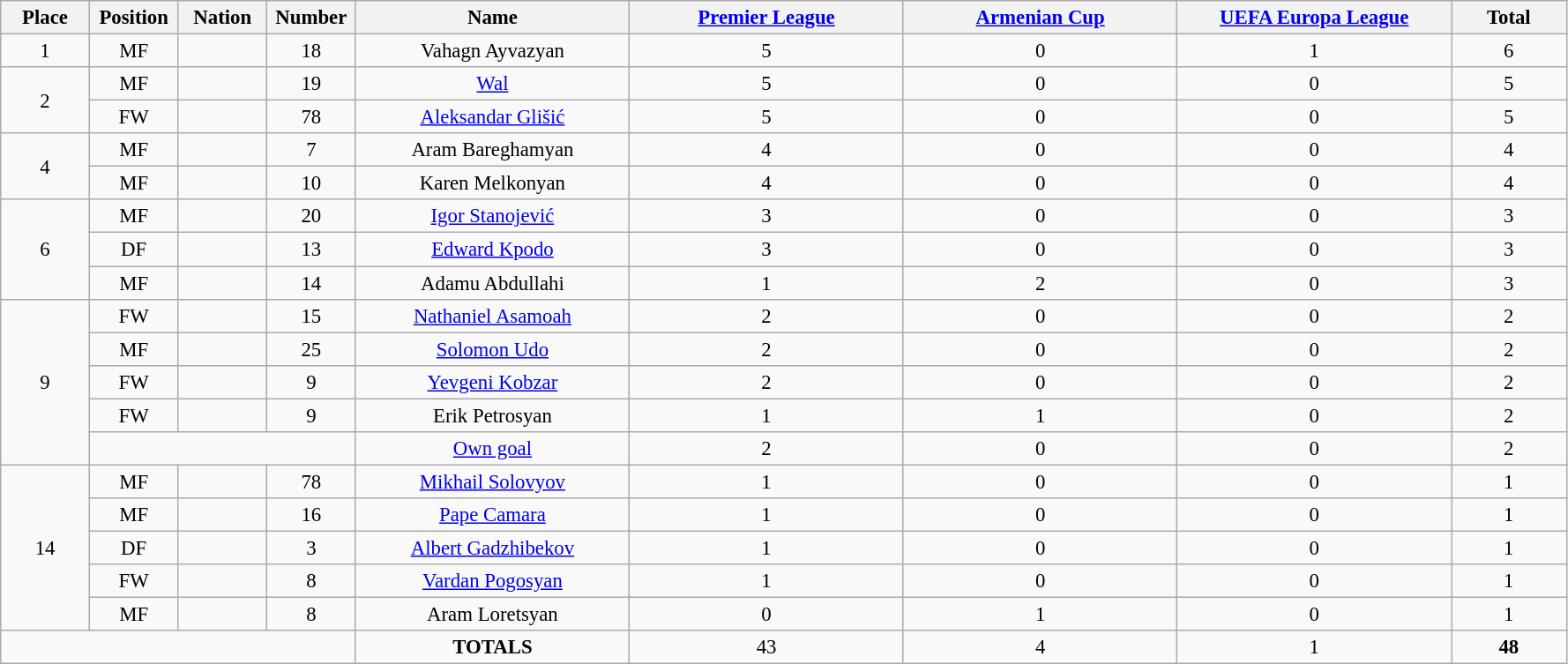<table class="wikitable" style="font-size: 95%; text-align: center;">
<tr>
<th width=60>Place</th>
<th width=60>Position</th>
<th width=60>Nation</th>
<th width=60>Number</th>
<th width=200>Name</th>
<th width=200><a href='#'>Premier League</a></th>
<th width=200><a href='#'>Armenian Cup</a></th>
<th width=200><a href='#'>UEFA Europa League</a></th>
<th width=80><strong>Total</strong></th>
</tr>
<tr>
<td>1</td>
<td>MF</td>
<td></td>
<td>18</td>
<td>Vahagn Ayvazyan</td>
<td>5</td>
<td>0</td>
<td>1</td>
<td>6</td>
</tr>
<tr>
<td rowspan="2">2</td>
<td>MF</td>
<td></td>
<td>19</td>
<td><a href='#'>Wal</a></td>
<td>5</td>
<td>0</td>
<td>0</td>
<td>5</td>
</tr>
<tr>
<td>FW</td>
<td></td>
<td>78</td>
<td><a href='#'>Aleksandar Glišić</a></td>
<td>5</td>
<td>0</td>
<td>0</td>
<td>5</td>
</tr>
<tr>
<td rowspan="2">4</td>
<td>MF</td>
<td></td>
<td>7</td>
<td>Aram Bareghamyan</td>
<td>4</td>
<td>0</td>
<td>0</td>
<td>4</td>
</tr>
<tr>
<td>MF</td>
<td></td>
<td>10</td>
<td>Karen Melkonyan</td>
<td>4</td>
<td>0</td>
<td>0</td>
<td>4</td>
</tr>
<tr>
<td rowspan="3">6</td>
<td>MF</td>
<td></td>
<td>20</td>
<td><a href='#'>Igor Stanojević</a></td>
<td>3</td>
<td>0</td>
<td>0</td>
<td>3</td>
</tr>
<tr>
<td>DF</td>
<td></td>
<td>13</td>
<td><a href='#'>Edward Kpodo</a></td>
<td>3</td>
<td>0</td>
<td>0</td>
<td>3</td>
</tr>
<tr>
<td>MF</td>
<td></td>
<td>14</td>
<td>Adamu Abdullahi</td>
<td>1</td>
<td>2</td>
<td>0</td>
<td>3</td>
</tr>
<tr>
<td rowspan="5">9</td>
<td>FW</td>
<td></td>
<td>15</td>
<td><a href='#'>Nathaniel Asamoah</a></td>
<td>2</td>
<td>0</td>
<td>0</td>
<td>2</td>
</tr>
<tr>
<td>MF</td>
<td></td>
<td>25</td>
<td><a href='#'>Solomon Udo</a></td>
<td>2</td>
<td>0</td>
<td>0</td>
<td>2</td>
</tr>
<tr>
<td>FW</td>
<td></td>
<td>9</td>
<td><a href='#'>Yevgeni Kobzar</a></td>
<td>2</td>
<td>0</td>
<td>0</td>
<td>2</td>
</tr>
<tr>
<td>FW</td>
<td></td>
<td>9</td>
<td>Erik Petrosyan</td>
<td>1</td>
<td>1</td>
<td>0</td>
<td>2</td>
</tr>
<tr>
<td colspan="3"></td>
<td><a href='#'>Own goal</a></td>
<td>2</td>
<td>0</td>
<td>0</td>
<td>2</td>
</tr>
<tr>
<td rowspan="5">14</td>
<td>MF</td>
<td></td>
<td>78</td>
<td><a href='#'>Mikhail Solovyov</a></td>
<td>1</td>
<td>0</td>
<td>0</td>
<td>1</td>
</tr>
<tr>
<td>MF</td>
<td></td>
<td>16</td>
<td><a href='#'>Pape Camara</a></td>
<td>1</td>
<td>0</td>
<td>0</td>
<td>1</td>
</tr>
<tr>
<td>DF</td>
<td></td>
<td>3</td>
<td><a href='#'>Albert Gadzhibekov</a></td>
<td>1</td>
<td>0</td>
<td>0</td>
<td>1</td>
</tr>
<tr>
<td>FW</td>
<td></td>
<td>8</td>
<td><a href='#'>Vardan Pogosyan</a></td>
<td>1</td>
<td>0</td>
<td>0</td>
<td>1</td>
</tr>
<tr>
<td>MF</td>
<td></td>
<td>8</td>
<td>Aram Loretsyan</td>
<td>0</td>
<td>1</td>
<td>0</td>
<td>1</td>
</tr>
<tr>
<td colspan="4"></td>
<td><strong>TOTALS</strong></td>
<td>43</td>
<td>4</td>
<td>1</td>
<td><strong>48</strong></td>
</tr>
</table>
